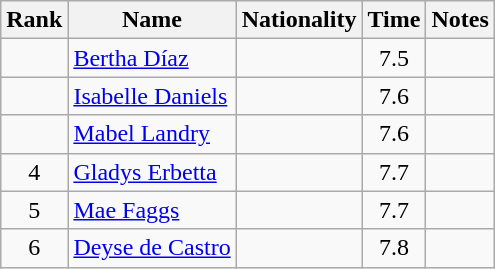<table class="wikitable sortable" style="text-align:center">
<tr>
<th>Rank</th>
<th>Name</th>
<th>Nationality</th>
<th>Time</th>
<th>Notes</th>
</tr>
<tr>
<td></td>
<td align=left><a href='#'>Bertha Díaz</a></td>
<td align=left></td>
<td>7.5</td>
<td></td>
</tr>
<tr>
<td></td>
<td align=left><a href='#'>Isabelle Daniels</a></td>
<td align=left></td>
<td>7.6</td>
<td></td>
</tr>
<tr>
<td></td>
<td align=left><a href='#'>Mabel Landry</a></td>
<td align=left></td>
<td>7.6</td>
<td></td>
</tr>
<tr>
<td>4</td>
<td align=left><a href='#'>Gladys Erbetta</a></td>
<td align=left></td>
<td>7.7</td>
<td></td>
</tr>
<tr>
<td>5</td>
<td align=left><a href='#'>Mae Faggs</a></td>
<td align=left></td>
<td>7.7</td>
<td></td>
</tr>
<tr>
<td>6</td>
<td align=left><a href='#'>Deyse de Castro</a></td>
<td align=left></td>
<td>7.8</td>
<td></td>
</tr>
</table>
